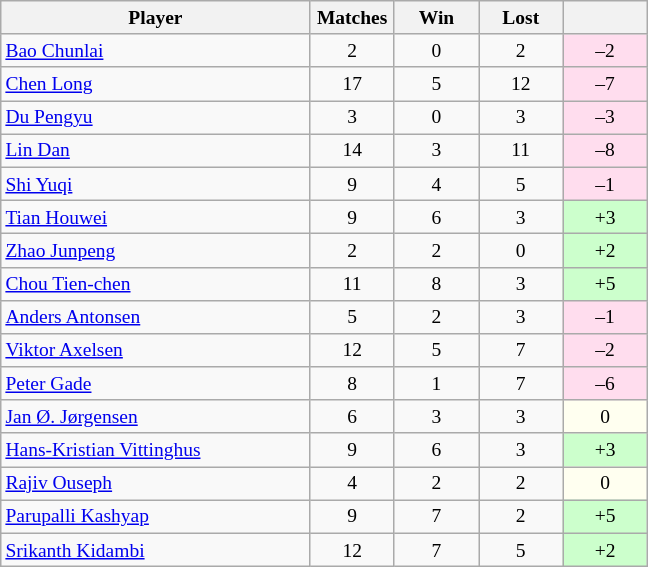<table class=wikitable style="text-align:center; font-size:small">
<tr>
<th width="200">Player</th>
<th width="50">Matches</th>
<th width="50">Win</th>
<th width="50">Lost</th>
<th width="50"></th>
</tr>
<tr>
<td align="left"> <a href='#'>Bao Chunlai</a></td>
<td>2</td>
<td>0</td>
<td>2</td>
<td bgcolor="#ffddee">–2</td>
</tr>
<tr>
<td align="left"> <a href='#'>Chen Long</a></td>
<td>17</td>
<td>5</td>
<td>12</td>
<td bgcolor="#ffddee">–7</td>
</tr>
<tr>
<td align="left"> <a href='#'>Du Pengyu</a></td>
<td>3</td>
<td>0</td>
<td>3</td>
<td bgcolor="#ffddee">–3</td>
</tr>
<tr>
<td align="left"> <a href='#'>Lin Dan</a></td>
<td>14</td>
<td>3</td>
<td>11</td>
<td bgcolor="#ffddee">–8</td>
</tr>
<tr>
<td align="left"> <a href='#'>Shi Yuqi</a></td>
<td>9</td>
<td>4</td>
<td>5</td>
<td bgcolor="#ffddee">–1</td>
</tr>
<tr>
<td align="left"> <a href='#'>Tian Houwei</a></td>
<td>9</td>
<td>6</td>
<td>3</td>
<td bgcolor="#ccffcc">+3</td>
</tr>
<tr>
<td align="left"> <a href='#'>Zhao Junpeng</a></td>
<td>2</td>
<td>2</td>
<td>0</td>
<td bgcolor="#ccffcc">+2</td>
</tr>
<tr>
<td align="left"> <a href='#'>Chou Tien-chen</a></td>
<td>11</td>
<td>8</td>
<td>3</td>
<td bgcolor="#ccffcc">+5</td>
</tr>
<tr>
<td align="left"> <a href='#'>Anders Antonsen</a></td>
<td>5</td>
<td>2</td>
<td>3</td>
<td bgcolor="#ffddee">–1</td>
</tr>
<tr>
<td align="left"> <a href='#'>Viktor Axelsen</a></td>
<td>12</td>
<td>5</td>
<td>7</td>
<td bgcolor="#ffddee">–2</td>
</tr>
<tr>
<td align="left"> <a href='#'>Peter Gade</a></td>
<td>8</td>
<td>1</td>
<td>7</td>
<td bgcolor="#ffddee">–6</td>
</tr>
<tr>
<td align="left"> <a href='#'>Jan Ø. Jørgensen</a></td>
<td>6</td>
<td>3</td>
<td>3</td>
<td bgcolor="#fffff0">0</td>
</tr>
<tr>
<td align="left"> <a href='#'>Hans-Kristian Vittinghus</a></td>
<td>9</td>
<td>6</td>
<td>3</td>
<td bgcolor="#ccffcc">+3</td>
</tr>
<tr>
<td align="left"> <a href='#'>Rajiv Ouseph</a></td>
<td>4</td>
<td>2</td>
<td>2</td>
<td bgcolor="#fffff0">0</td>
</tr>
<tr>
<td align="left"> <a href='#'>Parupalli Kashyap</a></td>
<td>9</td>
<td>7</td>
<td>2</td>
<td bgcolor="#ccffcc">+5</td>
</tr>
<tr>
<td align="left"> <a href='#'>Srikanth Kidambi</a></td>
<td>12</td>
<td>7</td>
<td>5</td>
<td bgcolor="#ccffcc">+2</td>
</tr>
</table>
